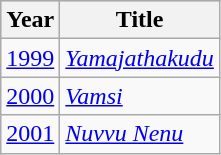<table class="wikitable">
<tr style="background:#ccc; text-align:center;">
<th>Year</th>
<th>Title</th>
</tr>
<tr>
<td><a href='#'>1999</a></td>
<td><em><a href='#'>Yamajathakudu</a> </em></td>
</tr>
<tr>
<td><a href='#'>2000</a></td>
<td><em><a href='#'>Vamsi</a></em></td>
</tr>
<tr>
<td><a href='#'>2001</a></td>
<td><em><a href='#'>Nuvvu Nenu</a> </em></td>
</tr>
</table>
